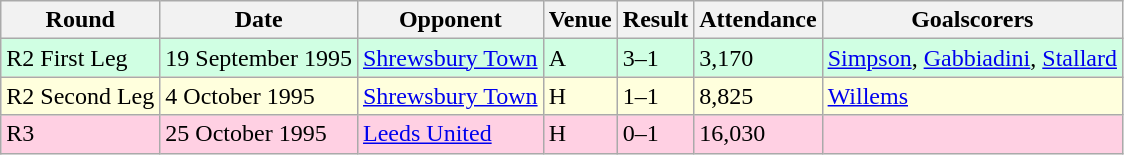<table class="wikitable">
<tr>
<th>Round</th>
<th>Date</th>
<th>Opponent</th>
<th>Venue</th>
<th>Result</th>
<th>Attendance</th>
<th>Goalscorers</th>
</tr>
<tr style="background-color: #d0ffe3;">
<td>R2 First Leg</td>
<td>19 September 1995</td>
<td><a href='#'>Shrewsbury Town</a></td>
<td>A</td>
<td>3–1</td>
<td>3,170</td>
<td><a href='#'>Simpson</a>, <a href='#'>Gabbiadini</a>, <a href='#'>Stallard</a></td>
</tr>
<tr style="background-color: #ffffdd;">
<td>R2 Second Leg</td>
<td>4 October 1995</td>
<td><a href='#'>Shrewsbury Town</a></td>
<td>H</td>
<td>1–1</td>
<td>8,825</td>
<td><a href='#'>Willems</a></td>
</tr>
<tr style="background-color: #ffd0e3;">
<td>R3</td>
<td>25 October 1995</td>
<td><a href='#'>Leeds United</a></td>
<td>H</td>
<td>0–1</td>
<td>16,030</td>
<td></td>
</tr>
</table>
